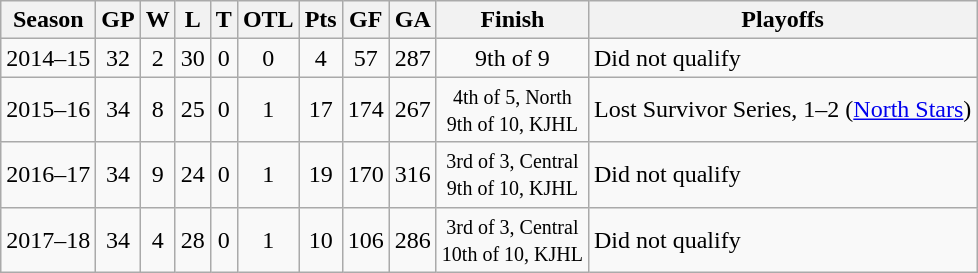<table class="wikitable" style="text-align:center">
<tr>
<th>Season</th>
<th>GP</th>
<th>W</th>
<th>L</th>
<th>T</th>
<th>OTL</th>
<th>Pts</th>
<th>GF</th>
<th>GA</th>
<th>Finish</th>
<th>Playoffs</th>
</tr>
<tr>
<td>2014–15</td>
<td>32</td>
<td>2</td>
<td>30</td>
<td>0</td>
<td>0</td>
<td>4</td>
<td>57</td>
<td>287</td>
<td>9th of 9</td>
<td align=left>Did not qualify</td>
</tr>
<tr>
<td>2015–16</td>
<td>34</td>
<td>8</td>
<td>25</td>
<td>0</td>
<td>1</td>
<td>17</td>
<td>174</td>
<td>267</td>
<td><small>4th of 5, North<br>9th of 10, KJHL</small></td>
<td align=left>Lost Survivor Series, 1–2 (<a href='#'>North Stars</a>)</td>
</tr>
<tr>
<td>2016–17</td>
<td>34</td>
<td>9</td>
<td>24</td>
<td>0</td>
<td>1</td>
<td>19</td>
<td>170</td>
<td>316</td>
<td><small>3rd of 3, Central<br>9th of 10, KJHL</small></td>
<td align=left>Did not qualify</td>
</tr>
<tr>
<td>2017–18</td>
<td>34</td>
<td>4</td>
<td>28</td>
<td>0</td>
<td>1</td>
<td>10</td>
<td>106</td>
<td>286</td>
<td><small>3rd of 3, Central<br>10th of 10, KJHL</small></td>
<td align=left>Did not qualify</td>
</tr>
</table>
